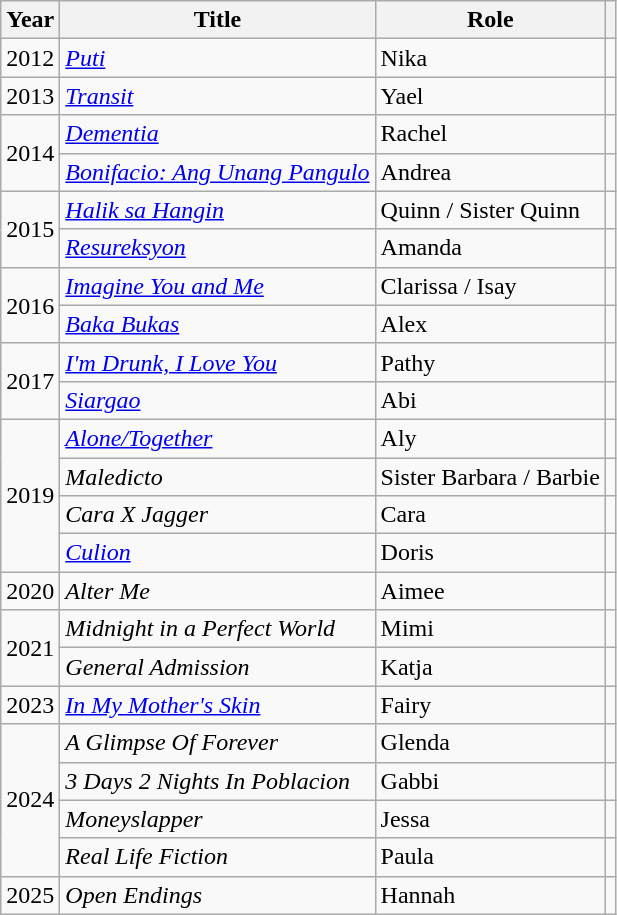<table class="wikitable sortable" background: #f9f9f9>
<tr>
<th>Year</th>
<th>Title</th>
<th>Role</th>
<th class=unsortable></th>
</tr>
<tr>
<td>2012</td>
<td><em><a href='#'>Puti</a></em></td>
<td>Nika</td>
<td></td>
</tr>
<tr>
<td>2013</td>
<td><em><a href='#'>Transit</a></em></td>
<td>Yael</td>
<td></td>
</tr>
<tr>
<td rowspan=2>2014</td>
<td><em><a href='#'>Dementia</a></em></td>
<td>Rachel</td>
<td></td>
</tr>
<tr>
<td><em><a href='#'>Bonifacio: Ang Unang Pangulo</a></em></td>
<td>Andrea</td>
<td></td>
</tr>
<tr>
<td rowspan=2>2015</td>
<td><em><a href='#'>Halik sa Hangin</a></em></td>
<td>Quinn / Sister Quinn</td>
<td></td>
</tr>
<tr>
<td><em><a href='#'>Resureksyon</a></em></td>
<td>Amanda</td>
<td></td>
</tr>
<tr>
<td rowspan=2>2016</td>
<td><em><a href='#'>Imagine You and Me</a></em></td>
<td>Clarissa / Isay</td>
<td></td>
</tr>
<tr>
<td><em><a href='#'>Baka Bukas</a></em></td>
<td>Alex</td>
<td></td>
</tr>
<tr>
<td rowspan=2>2017</td>
<td><em><a href='#'>I'm Drunk, I Love You</a></em></td>
<td>Pathy</td>
<td></td>
</tr>
<tr>
<td><em><a href='#'>Siargao</a></em></td>
<td>Abi</td>
<td></td>
</tr>
<tr>
<td rowspan=4>2019</td>
<td><em><a href='#'>Alone/Together</a></em></td>
<td>Aly</td>
<td></td>
</tr>
<tr>
<td><em>Maledicto</em></td>
<td>Sister Barbara / Barbie</td>
<td></td>
</tr>
<tr>
<td><em>Cara X Jagger</em></td>
<td>Cara</td>
<td></td>
</tr>
<tr>
<td><em><a href='#'>Culion</a></em></td>
<td>Doris</td>
<td></td>
</tr>
<tr>
<td>2020</td>
<td><em>Alter Me</em></td>
<td>Aimee</td>
<td></td>
</tr>
<tr>
<td rowspan=2>2021</td>
<td><em>Midnight in a Perfect World</em></td>
<td>Mimi</td>
<td></td>
</tr>
<tr>
<td><em>General Admission</em></td>
<td>Katja</td>
<td></td>
</tr>
<tr>
<td>2023</td>
<td><em><a href='#'>In My Mother's Skin</a></em></td>
<td>Fairy</td>
<td></td>
</tr>
<tr>
<td rowspan=4>2024</td>
<td><em>A Glimpse Of Forever</em></td>
<td>Glenda</td>
<td></td>
</tr>
<tr>
<td><em>3 Days 2 Nights In Poblacion</em></td>
<td>Gabbi</td>
<td></td>
</tr>
<tr>
<td><em>Moneyslapper</em></td>
<td>Jessa</td>
<td></td>
</tr>
<tr>
<td><em>Real Life Fiction</em></td>
<td>Paula</td>
<td></td>
</tr>
<tr>
<td>2025</td>
<td><em>Open Endings</em></td>
<td>Hannah</td>
<td></td>
</tr>
</table>
